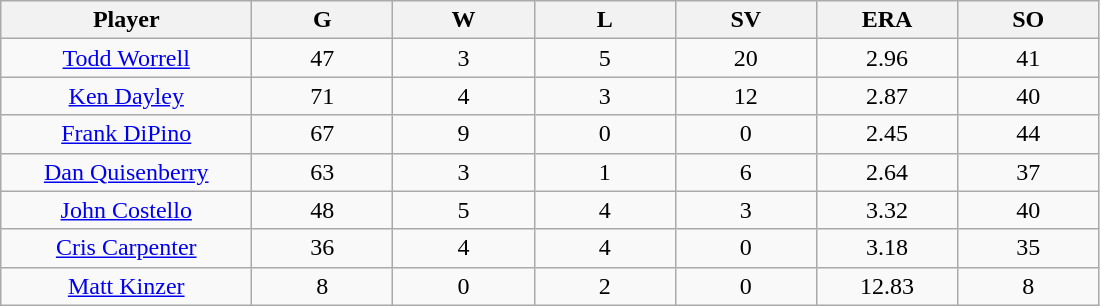<table class="wikitable sortable">
<tr>
<th bgcolor="#DDDDFF" width="16%">Player</th>
<th bgcolor="#DDDDFF" width="9%">G</th>
<th bgcolor="#DDDDFF" width="9%">W</th>
<th bgcolor="#DDDDFF" width="9%">L</th>
<th bgcolor="#DDDDFF" width="9%">SV</th>
<th bgcolor="#DDDDFF" width="9%">ERA</th>
<th bgcolor="#DDDDFF" width="9%">SO</th>
</tr>
<tr align="center">
<td><a href='#'>Todd Worrell</a></td>
<td>47</td>
<td>3</td>
<td>5</td>
<td>20</td>
<td>2.96</td>
<td>41</td>
</tr>
<tr align=center>
<td><a href='#'>Ken Dayley</a></td>
<td>71</td>
<td>4</td>
<td>3</td>
<td>12</td>
<td>2.87</td>
<td>40</td>
</tr>
<tr align="center">
<td><a href='#'>Frank DiPino</a></td>
<td>67</td>
<td>9</td>
<td>0</td>
<td>0</td>
<td>2.45</td>
<td>44</td>
</tr>
<tr align="center">
<td><a href='#'>Dan Quisenberry</a></td>
<td>63</td>
<td>3</td>
<td>1</td>
<td>6</td>
<td>2.64</td>
<td>37</td>
</tr>
<tr align="center">
<td><a href='#'>John Costello</a></td>
<td>48</td>
<td>5</td>
<td>4</td>
<td>3</td>
<td>3.32</td>
<td>40</td>
</tr>
<tr align="center">
<td><a href='#'>Cris Carpenter</a></td>
<td>36</td>
<td>4</td>
<td>4</td>
<td>0</td>
<td>3.18</td>
<td>35</td>
</tr>
<tr align="center">
<td><a href='#'>Matt Kinzer</a></td>
<td>8</td>
<td>0</td>
<td>2</td>
<td>0</td>
<td>12.83</td>
<td>8</td>
</tr>
</table>
